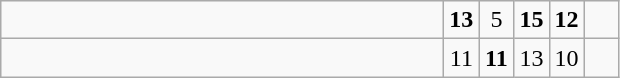<table class="wikitable">
<tr>
<td style="width:18em"></td>
<td align=center style="width:1em"><strong>13</strong></td>
<td align=center style="width:1em">5</td>
<td align=center style="width:1em"><strong>15</strong></td>
<td align=center style="width:1em"><strong>12</strong></td>
<td align=center style="width:1em"></td>
</tr>
<tr>
<td style="width:18em"></td>
<td align=center style="width:1em">11</td>
<td align=center style="width:1em"><strong>11</strong></td>
<td align=center style="width:1em">13</td>
<td align=center style="width:1em">10</td>
<td align=center style="width:1em"></td>
</tr>
</table>
